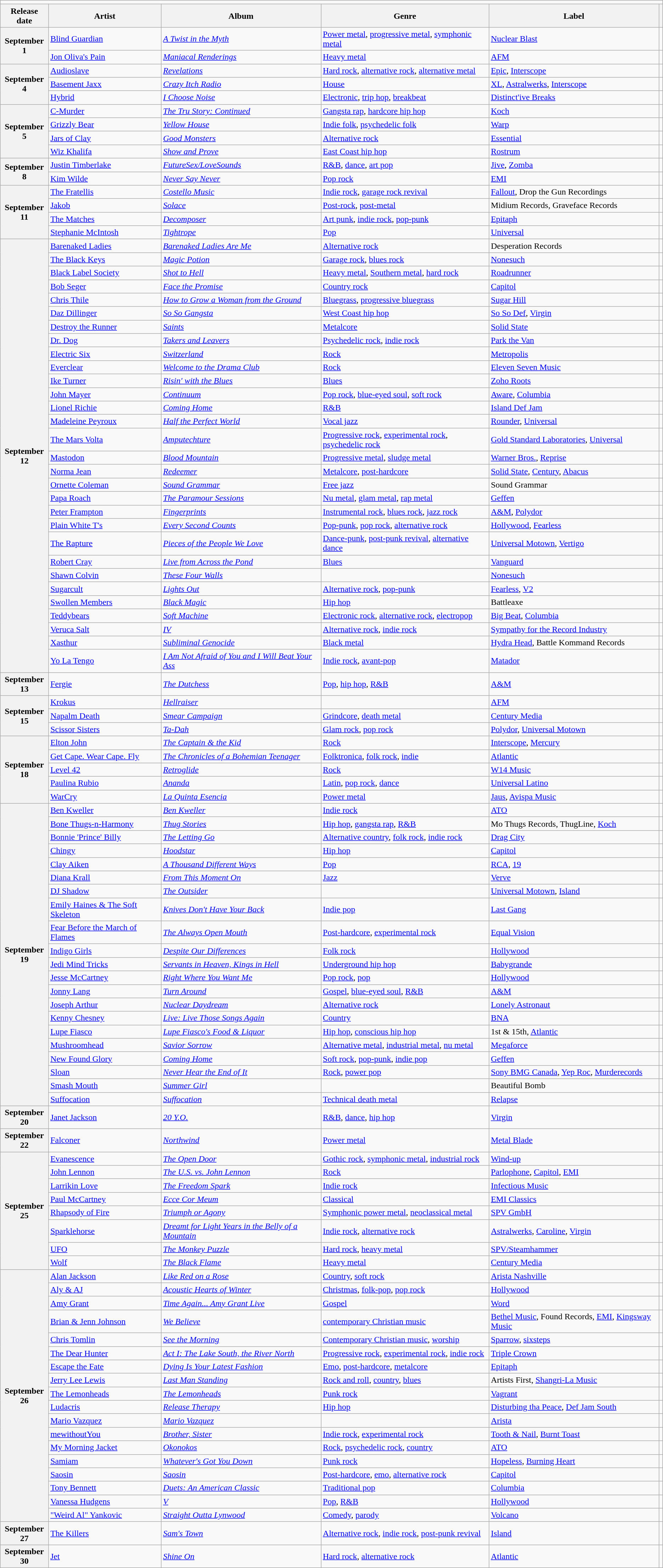<table class="wikitable plainrowheaders">
<tr>
<td colspan="6" style="text-align:center;"></td>
</tr>
<tr>
<th scope="col">Release date</th>
<th scope="col">Artist</th>
<th scope="col">Album</th>
<th scope="col">Genre</th>
<th scope="col">Label</th>
<th scope="col"></th>
</tr>
<tr>
<th scope="row" rowspan="2" style="text-align:center;">September<br>1</th>
<td><a href='#'>Blind Guardian</a></td>
<td><em><a href='#'>A Twist in the Myth</a></em></td>
<td><a href='#'>Power metal</a>, <a href='#'>progressive metal</a>, <a href='#'>symphonic metal</a></td>
<td><a href='#'>Nuclear Blast</a></td>
<td></td>
</tr>
<tr>
<td><a href='#'>Jon Oliva's Pain</a></td>
<td><em><a href='#'>Maniacal Renderings</a></em></td>
<td><a href='#'>Heavy metal</a></td>
<td><a href='#'>AFM</a></td>
<td></td>
</tr>
<tr>
<th scope="row" rowspan="3" style="text-align:center;">September<br>4</th>
<td><a href='#'>Audioslave</a></td>
<td><em><a href='#'>Revelations</a></em></td>
<td><a href='#'>Hard rock</a>, <a href='#'>alternative rock</a>, <a href='#'>alternative metal</a></td>
<td><a href='#'>Epic</a>, <a href='#'>Interscope</a></td>
<td></td>
</tr>
<tr>
<td><a href='#'>Basement Jaxx</a></td>
<td><em><a href='#'>Crazy Itch Radio</a></em></td>
<td><a href='#'>House</a></td>
<td><a href='#'>XL</a>, <a href='#'>Astralwerks</a>, <a href='#'>Interscope</a></td>
<td></td>
</tr>
<tr>
<td><a href='#'>Hybrid</a></td>
<td><em><a href='#'>I Choose Noise</a></em></td>
<td><a href='#'>Electronic</a>, <a href='#'>trip hop</a>, <a href='#'>breakbeat</a></td>
<td><a href='#'>Distinct'ive Breaks</a></td>
<td></td>
</tr>
<tr>
<th scope="row" rowspan="4" style="text-align:center;">September<br>5</th>
<td><a href='#'>C-Murder</a></td>
<td><em><a href='#'>The Tru Story: Continued</a></em></td>
<td><a href='#'>Gangsta rap</a>, <a href='#'>hardcore hip hop</a></td>
<td><a href='#'>Koch</a></td>
<td></td>
</tr>
<tr>
<td><a href='#'>Grizzly Bear</a></td>
<td><em><a href='#'>Yellow House</a></em></td>
<td><a href='#'>Indie folk</a>, <a href='#'>psychedelic folk</a></td>
<td><a href='#'>Warp</a></td>
<td></td>
</tr>
<tr>
<td><a href='#'>Jars of Clay</a></td>
<td><em><a href='#'>Good Monsters</a></em></td>
<td><a href='#'>Alternative rock</a></td>
<td><a href='#'>Essential</a></td>
<td></td>
</tr>
<tr>
<td><a href='#'>Wiz Khalifa</a></td>
<td><em><a href='#'>Show and Prove</a></em></td>
<td><a href='#'>East Coast hip hop</a></td>
<td><a href='#'>Rostrum</a></td>
<td></td>
</tr>
<tr>
<th scope="row" rowspan="2" style="text-align:center;">September<br>8</th>
<td><a href='#'>Justin Timberlake</a></td>
<td><em><a href='#'>FutureSex/LoveSounds</a></em></td>
<td><a href='#'>R&B</a>, <a href='#'>dance</a>, <a href='#'>art pop</a></td>
<td><a href='#'>Jive</a>, <a href='#'>Zomba</a></td>
<td></td>
</tr>
<tr>
<td><a href='#'>Kim Wilde</a></td>
<td><em><a href='#'>Never Say Never</a></em></td>
<td><a href='#'>Pop rock</a></td>
<td><a href='#'>EMI</a></td>
<td></td>
</tr>
<tr>
<th scope="row" rowspan="4" style="text-align:center;">September<br>11</th>
<td><a href='#'>The Fratellis</a></td>
<td><em><a href='#'>Costello Music</a></em></td>
<td><a href='#'>Indie rock</a>, <a href='#'>garage rock revival</a></td>
<td><a href='#'>Fallout</a>, Drop the Gun Recordings</td>
<td></td>
</tr>
<tr>
<td><a href='#'>Jakob</a></td>
<td><em><a href='#'>Solace</a></em></td>
<td><a href='#'>Post-rock</a>, <a href='#'>post-metal</a></td>
<td>Midium Records, Graveface Records</td>
<td></td>
</tr>
<tr>
<td><a href='#'>The Matches</a></td>
<td><em><a href='#'>Decomposer</a></em></td>
<td><a href='#'>Art punk</a>, <a href='#'>indie rock</a>, <a href='#'>pop-punk</a></td>
<td><a href='#'>Epitaph</a></td>
<td></td>
</tr>
<tr>
<td><a href='#'>Stephanie McIntosh</a></td>
<td><em><a href='#'>Tightrope</a></em></td>
<td><a href='#'>Pop</a></td>
<td><a href='#'>Universal</a></td>
<td></td>
</tr>
<tr>
<th scope="row" rowspan="30" style="text-align:center;">September<br>12</th>
<td><a href='#'>Barenaked Ladies</a></td>
<td><em><a href='#'>Barenaked Ladies Are Me</a></em></td>
<td><a href='#'>Alternative rock</a></td>
<td>Desperation Records</td>
<td></td>
</tr>
<tr>
<td><a href='#'>The Black Keys</a></td>
<td><em><a href='#'>Magic Potion</a></em></td>
<td><a href='#'>Garage rock</a>, <a href='#'>blues rock</a></td>
<td><a href='#'>Nonesuch</a></td>
<td></td>
</tr>
<tr>
<td><a href='#'>Black Label Society</a></td>
<td><em><a href='#'>Shot to Hell</a></em></td>
<td><a href='#'>Heavy metal</a>, <a href='#'>Southern metal</a>, <a href='#'>hard rock</a></td>
<td><a href='#'>Roadrunner</a></td>
<td></td>
</tr>
<tr>
<td><a href='#'>Bob Seger</a></td>
<td><em><a href='#'>Face the Promise</a></em></td>
<td><a href='#'>Country rock</a></td>
<td><a href='#'>Capitol</a></td>
<td></td>
</tr>
<tr>
<td><a href='#'>Chris Thile</a></td>
<td><em><a href='#'>How to Grow a Woman from the Ground</a></em></td>
<td><a href='#'>Bluegrass</a>, <a href='#'>progressive bluegrass</a></td>
<td><a href='#'>Sugar Hill</a></td>
<td></td>
</tr>
<tr>
<td><a href='#'>Daz Dillinger</a></td>
<td><em><a href='#'>So So Gangsta</a></em></td>
<td><a href='#'>West Coast hip hop</a></td>
<td><a href='#'>So So Def</a>, <a href='#'>Virgin</a></td>
<td></td>
</tr>
<tr>
<td><a href='#'>Destroy the Runner</a></td>
<td><em><a href='#'>Saints</a></em></td>
<td><a href='#'>Metalcore</a></td>
<td><a href='#'>Solid State</a></td>
<td></td>
</tr>
<tr>
<td><a href='#'>Dr. Dog</a></td>
<td><em><a href='#'>Takers and Leavers</a></em></td>
<td><a href='#'>Psychedelic rock</a>, <a href='#'>indie rock</a></td>
<td><a href='#'>Park the Van</a></td>
<td></td>
</tr>
<tr>
<td><a href='#'>Electric Six</a></td>
<td><em><a href='#'>Switzerland</a></em></td>
<td><a href='#'>Rock</a></td>
<td><a href='#'>Metropolis</a></td>
<td></td>
</tr>
<tr>
<td><a href='#'>Everclear</a></td>
<td><em><a href='#'>Welcome to the Drama Club</a></em></td>
<td><a href='#'>Rock</a></td>
<td><a href='#'>Eleven Seven Music</a></td>
<td></td>
</tr>
<tr>
<td><a href='#'>Ike Turner</a></td>
<td><em><a href='#'>Risin' with the Blues</a></em></td>
<td><a href='#'>Blues</a></td>
<td><a href='#'>Zoho Roots</a></td>
<td></td>
</tr>
<tr>
<td><a href='#'>John Mayer</a></td>
<td><em><a href='#'>Continuum</a></em></td>
<td><a href='#'>Pop rock</a>, <a href='#'>blue-eyed soul</a>, <a href='#'>soft rock</a></td>
<td><a href='#'>Aware</a>, <a href='#'>Columbia</a></td>
<td></td>
</tr>
<tr>
<td><a href='#'>Lionel Richie</a></td>
<td><em><a href='#'>Coming Home</a></em></td>
<td><a href='#'>R&B</a></td>
<td><a href='#'>Island Def Jam</a></td>
<td></td>
</tr>
<tr>
<td><a href='#'>Madeleine Peyroux</a></td>
<td><em><a href='#'>Half the Perfect World</a></em></td>
<td><a href='#'>Vocal jazz</a></td>
<td><a href='#'>Rounder</a>, <a href='#'>Universal</a></td>
<td></td>
</tr>
<tr>
<td><a href='#'>The Mars Volta</a></td>
<td><em><a href='#'>Amputechture</a></em></td>
<td><a href='#'>Progressive rock</a>, <a href='#'>experimental rock</a>, <a href='#'>psychedelic rock</a></td>
<td><a href='#'>Gold Standard Laboratories</a>, <a href='#'>Universal</a></td>
<td></td>
</tr>
<tr>
<td><a href='#'>Mastodon</a></td>
<td><em><a href='#'>Blood Mountain</a></em></td>
<td><a href='#'>Progressive metal</a>, <a href='#'>sludge metal</a></td>
<td><a href='#'>Warner Bros.</a>, <a href='#'>Reprise</a></td>
<td></td>
</tr>
<tr>
<td><a href='#'>Norma Jean</a></td>
<td><em><a href='#'>Redeemer</a></em></td>
<td><a href='#'>Metalcore</a>, <a href='#'>post-hardcore</a></td>
<td><a href='#'>Solid State</a>, <a href='#'>Century</a>, <a href='#'>Abacus</a></td>
<td></td>
</tr>
<tr>
<td><a href='#'>Ornette Coleman</a></td>
<td><em><a href='#'>Sound Grammar</a></em></td>
<td><a href='#'>Free jazz</a></td>
<td>Sound Grammar</td>
<td></td>
</tr>
<tr>
<td><a href='#'>Papa Roach</a></td>
<td><em><a href='#'>The Paramour Sessions</a></em></td>
<td><a href='#'>Nu metal</a>, <a href='#'>glam metal</a>, <a href='#'>rap metal</a></td>
<td><a href='#'>Geffen</a></td>
<td></td>
</tr>
<tr>
<td><a href='#'>Peter Frampton</a></td>
<td><em><a href='#'>Fingerprints</a></em></td>
<td><a href='#'>Instrumental rock</a>, <a href='#'>blues rock</a>, <a href='#'>jazz rock</a></td>
<td><a href='#'>A&M</a>, <a href='#'>Polydor</a></td>
<td></td>
</tr>
<tr>
<td><a href='#'>Plain White T's</a></td>
<td><em><a href='#'>Every Second Counts</a></em></td>
<td><a href='#'>Pop-punk</a>, <a href='#'>pop rock</a>, <a href='#'>alternative rock</a></td>
<td><a href='#'>Hollywood</a>, <a href='#'>Fearless</a></td>
<td></td>
</tr>
<tr>
<td><a href='#'>The Rapture</a></td>
<td><em><a href='#'>Pieces of the People We Love</a></em></td>
<td><a href='#'>Dance-punk</a>, <a href='#'>post-punk revival</a>, <a href='#'>alternative dance</a></td>
<td><a href='#'>Universal Motown</a>, <a href='#'>Vertigo</a></td>
<td></td>
</tr>
<tr>
<td><a href='#'>Robert Cray</a></td>
<td><em><a href='#'>Live from Across the Pond</a></em></td>
<td><a href='#'>Blues</a></td>
<td><a href='#'>Vanguard</a></td>
<td></td>
</tr>
<tr>
<td><a href='#'>Shawn Colvin</a></td>
<td><em><a href='#'>These Four Walls</a></em></td>
<td></td>
<td><a href='#'>Nonesuch</a></td>
<td></td>
</tr>
<tr>
<td><a href='#'>Sugarcult</a></td>
<td><em><a href='#'>Lights Out</a></em></td>
<td><a href='#'>Alternative rock</a>, <a href='#'>pop-punk</a></td>
<td><a href='#'>Fearless</a>, <a href='#'>V2</a></td>
<td></td>
</tr>
<tr>
<td><a href='#'>Swollen Members</a></td>
<td><em><a href='#'>Black Magic</a></em></td>
<td><a href='#'>Hip hop</a></td>
<td>Battleaxe</td>
<td></td>
</tr>
<tr>
<td><a href='#'>Teddybears</a></td>
<td><em><a href='#'>Soft Machine</a></em></td>
<td><a href='#'>Electronic rock</a>, <a href='#'>alternative rock</a>, <a href='#'>electropop</a></td>
<td><a href='#'>Big Beat</a>, <a href='#'>Columbia</a></td>
<td></td>
</tr>
<tr>
<td><a href='#'>Veruca Salt</a></td>
<td><em><a href='#'>IV</a></em></td>
<td><a href='#'>Alternative rock</a>, <a href='#'>indie rock</a></td>
<td><a href='#'>Sympathy for the Record Industry</a></td>
<td></td>
</tr>
<tr>
<td><a href='#'>Xasthur</a></td>
<td><em><a href='#'>Subliminal Genocide</a></em></td>
<td><a href='#'>Black metal</a></td>
<td><a href='#'>Hydra Head</a>, Battle Kommand Records</td>
<td></td>
</tr>
<tr>
<td><a href='#'>Yo La Tengo</a></td>
<td><em><a href='#'>I Am Not Afraid of You and I Will Beat Your Ass</a></em></td>
<td><a href='#'>Indie rock</a>, <a href='#'>avant-pop</a></td>
<td><a href='#'>Matador</a></td>
<td></td>
</tr>
<tr>
<th scope="row" style="text-align:center;">September<br>13</th>
<td><a href='#'>Fergie</a></td>
<td><em><a href='#'>The Dutchess</a></em></td>
<td><a href='#'>Pop</a>, <a href='#'>hip hop</a>, <a href='#'>R&B</a></td>
<td><a href='#'>A&M</a></td>
<td></td>
</tr>
<tr>
<th scope="row" rowspan="3" style="text-align:center;">September<br>15</th>
<td><a href='#'>Krokus</a></td>
<td><em><a href='#'>Hellraiser</a></em></td>
<td></td>
<td><a href='#'>AFM</a></td>
<td></td>
</tr>
<tr>
<td><a href='#'>Napalm Death</a></td>
<td><em><a href='#'>Smear Campaign</a></em></td>
<td><a href='#'>Grindcore</a>, <a href='#'>death metal</a></td>
<td><a href='#'>Century Media</a></td>
<td></td>
</tr>
<tr>
<td><a href='#'>Scissor Sisters</a></td>
<td><em><a href='#'>Ta-Dah</a></em></td>
<td><a href='#'>Glam rock</a>, <a href='#'>pop rock</a></td>
<td><a href='#'>Polydor</a>, <a href='#'>Universal Motown</a></td>
<td></td>
</tr>
<tr>
<th scope="row" rowspan="5" style="text-align:center;">September<br>18</th>
<td><a href='#'>Elton John</a></td>
<td><em><a href='#'>The Captain & the Kid</a></em></td>
<td><a href='#'>Rock</a></td>
<td><a href='#'>Interscope</a>, <a href='#'>Mercury</a></td>
<td></td>
</tr>
<tr>
<td><a href='#'>Get Cape. Wear Cape. Fly</a></td>
<td><em><a href='#'>The Chronicles of a Bohemian Teenager</a></em></td>
<td><a href='#'>Folktronica</a>, <a href='#'>folk rock</a>, <a href='#'>indie</a></td>
<td><a href='#'>Atlantic</a></td>
<td></td>
</tr>
<tr>
<td><a href='#'>Level 42</a></td>
<td><em><a href='#'>Retroglide</a></em></td>
<td><a href='#'>Rock</a></td>
<td><a href='#'>W14 Music</a></td>
<td></td>
</tr>
<tr>
<td><a href='#'>Paulina Rubio</a></td>
<td><em><a href='#'>Ananda</a></em></td>
<td><a href='#'>Latin</a>, <a href='#'>pop rock</a>, <a href='#'>dance</a></td>
<td><a href='#'>Universal Latino</a></td>
<td></td>
</tr>
<tr>
<td><a href='#'>WarCry</a></td>
<td><em><a href='#'>La Quinta Esencia</a></em></td>
<td><a href='#'>Power metal</a></td>
<td><a href='#'>Jaus</a>, <a href='#'>Avispa Music</a></td>
<td></td>
</tr>
<tr>
<th scope="row" rowspan="21" style="text-align:center;">September<br>19</th>
<td><a href='#'>Ben Kweller</a></td>
<td><em><a href='#'>Ben Kweller</a></em></td>
<td><a href='#'>Indie rock</a></td>
<td><a href='#'>ATO</a></td>
<td></td>
</tr>
<tr>
<td><a href='#'>Bone Thugs-n-Harmony</a></td>
<td><em><a href='#'>Thug Stories</a></em></td>
<td><a href='#'>Hip hop</a>, <a href='#'>gangsta rap</a>, <a href='#'>R&B</a></td>
<td>Mo Thugs Records, ThugLine, <a href='#'>Koch</a></td>
<td></td>
</tr>
<tr>
<td><a href='#'>Bonnie 'Prince' Billy</a></td>
<td><em><a href='#'>The Letting Go</a></em></td>
<td><a href='#'>Alternative country</a>, <a href='#'>folk rock</a>, <a href='#'>indie rock</a></td>
<td><a href='#'>Drag City</a></td>
<td></td>
</tr>
<tr>
<td><a href='#'>Chingy</a></td>
<td><em><a href='#'>Hoodstar</a></em></td>
<td><a href='#'>Hip hop</a></td>
<td><a href='#'>Capitol</a></td>
<td></td>
</tr>
<tr>
<td><a href='#'>Clay Aiken</a></td>
<td><em><a href='#'>A Thousand Different Ways</a></em></td>
<td><a href='#'>Pop</a></td>
<td><a href='#'>RCA</a>, <a href='#'>19</a></td>
<td></td>
</tr>
<tr>
<td><a href='#'>Diana Krall</a></td>
<td><em><a href='#'>From This Moment On</a></em></td>
<td><a href='#'>Jazz</a></td>
<td><a href='#'>Verve</a></td>
<td></td>
</tr>
<tr>
<td><a href='#'>DJ Shadow</a></td>
<td><em><a href='#'>The Outsider</a></em></td>
<td></td>
<td><a href='#'>Universal Motown</a>, <a href='#'>Island</a></td>
<td></td>
</tr>
<tr>
<td><a href='#'>Emily Haines & The Soft Skeleton</a></td>
<td><em><a href='#'>Knives Don't Have Your Back</a></em></td>
<td><a href='#'>Indie pop</a></td>
<td><a href='#'>Last Gang</a></td>
<td></td>
</tr>
<tr>
<td><a href='#'>Fear Before the March of Flames</a></td>
<td><em><a href='#'>The Always Open Mouth</a></em></td>
<td><a href='#'>Post-hardcore</a>, <a href='#'>experimental rock</a></td>
<td><a href='#'>Equal Vision</a></td>
<td></td>
</tr>
<tr>
<td><a href='#'>Indigo Girls</a></td>
<td><em><a href='#'>Despite Our Differences</a></em></td>
<td><a href='#'>Folk rock</a></td>
<td><a href='#'>Hollywood</a></td>
<td></td>
</tr>
<tr>
<td><a href='#'>Jedi Mind Tricks</a></td>
<td><em><a href='#'>Servants in Heaven, Kings in Hell</a></em></td>
<td><a href='#'>Underground hip hop</a></td>
<td><a href='#'>Babygrande</a></td>
<td></td>
</tr>
<tr>
<td><a href='#'>Jesse McCartney</a></td>
<td><em><a href='#'>Right Where You Want Me</a></em></td>
<td><a href='#'>Pop rock</a>, <a href='#'>pop</a></td>
<td><a href='#'>Hollywood</a></td>
<td></td>
</tr>
<tr>
<td><a href='#'>Jonny Lang</a></td>
<td><em><a href='#'>Turn Around</a></em></td>
<td><a href='#'>Gospel</a>, <a href='#'>blue-eyed soul</a>, <a href='#'>R&B</a></td>
<td><a href='#'>A&M</a></td>
<td></td>
</tr>
<tr>
<td><a href='#'>Joseph Arthur</a></td>
<td><em><a href='#'>Nuclear Daydream</a></em></td>
<td><a href='#'>Alternative rock</a></td>
<td><a href='#'>Lonely Astronaut</a></td>
<td></td>
</tr>
<tr>
<td><a href='#'>Kenny Chesney</a></td>
<td><em><a href='#'>Live: Live Those Songs Again</a></em></td>
<td><a href='#'>Country</a></td>
<td><a href='#'>BNA</a></td>
<td></td>
</tr>
<tr>
<td><a href='#'>Lupe Fiasco</a></td>
<td><em><a href='#'>Lupe Fiasco's Food & Liquor</a></em></td>
<td><a href='#'>Hip hop</a>, <a href='#'>conscious hip hop</a></td>
<td>1st & 15th, <a href='#'>Atlantic</a></td>
<td></td>
</tr>
<tr>
<td><a href='#'>Mushroomhead</a></td>
<td><em><a href='#'>Savior Sorrow</a></em></td>
<td><a href='#'>Alternative metal</a>, <a href='#'>industrial metal</a>, <a href='#'>nu metal</a></td>
<td><a href='#'>Megaforce</a></td>
<td></td>
</tr>
<tr>
<td><a href='#'>New Found Glory</a></td>
<td><em><a href='#'>Coming Home</a></em></td>
<td><a href='#'>Soft rock</a>, <a href='#'>pop-punk</a>, <a href='#'>indie pop</a></td>
<td><a href='#'>Geffen</a></td>
<td></td>
</tr>
<tr>
<td><a href='#'>Sloan</a></td>
<td><em><a href='#'>Never Hear the End of It</a></em></td>
<td><a href='#'>Rock</a>, <a href='#'>power pop</a></td>
<td><a href='#'>Sony BMG Canada</a>, <a href='#'>Yep Roc</a>, <a href='#'>Murderecords</a></td>
<td></td>
</tr>
<tr>
<td><a href='#'>Smash Mouth</a></td>
<td><em><a href='#'>Summer Girl</a></em></td>
<td></td>
<td>Beautiful Bomb</td>
<td></td>
</tr>
<tr>
<td><a href='#'>Suffocation</a></td>
<td><em><a href='#'>Suffocation</a></em></td>
<td><a href='#'>Technical death metal</a></td>
<td><a href='#'>Relapse</a></td>
<td></td>
</tr>
<tr>
<th scope="row" style="text-align:center;">September<br>20</th>
<td><a href='#'>Janet Jackson</a></td>
<td><em><a href='#'>20 Y.O.</a></em></td>
<td><a href='#'>R&B</a>, <a href='#'>dance</a>, <a href='#'>hip hop</a></td>
<td><a href='#'>Virgin</a></td>
<td></td>
</tr>
<tr>
<th scope="row" style="text-align:center;">September<br>22</th>
<td><a href='#'>Falconer</a></td>
<td><em><a href='#'>Northwind</a></em></td>
<td><a href='#'>Power metal</a></td>
<td><a href='#'>Metal Blade</a></td>
<td></td>
</tr>
<tr>
<th scope="row" rowspan="8" style="text-align:center;">September<br>25</th>
<td><a href='#'>Evanescence</a></td>
<td><em><a href='#'>The Open Door</a></em></td>
<td><a href='#'>Gothic rock</a>, <a href='#'>symphonic metal</a>, <a href='#'>industrial rock</a></td>
<td><a href='#'>Wind-up</a></td>
<td></td>
</tr>
<tr>
<td><a href='#'>John Lennon</a></td>
<td><em><a href='#'>The U.S. vs. John Lennon</a></em></td>
<td><a href='#'>Rock</a></td>
<td><a href='#'>Parlophone</a>, <a href='#'>Capitol</a>, <a href='#'>EMI</a></td>
<td></td>
</tr>
<tr>
<td><a href='#'>Larrikin Love</a></td>
<td><em><a href='#'>The Freedom Spark</a></em></td>
<td><a href='#'>Indie rock</a></td>
<td><a href='#'>Infectious Music</a></td>
<td></td>
</tr>
<tr>
<td><a href='#'>Paul McCartney</a></td>
<td><em><a href='#'>Ecce Cor Meum</a></em></td>
<td><a href='#'>Classical</a></td>
<td><a href='#'>EMI Classics</a></td>
<td></td>
</tr>
<tr>
<td><a href='#'>Rhapsody of Fire</a></td>
<td><em><a href='#'>Triumph or Agony</a></em></td>
<td><a href='#'>Symphonic power metal</a>, <a href='#'>neoclassical metal</a></td>
<td><a href='#'>SPV GmbH</a></td>
<td></td>
</tr>
<tr>
<td><a href='#'>Sparklehorse</a></td>
<td><em><a href='#'>Dreamt for Light Years in the Belly of a Mountain</a></em></td>
<td><a href='#'>Indie rock</a>, <a href='#'>alternative rock</a></td>
<td><a href='#'>Astralwerks</a>, <a href='#'>Caroline</a>, <a href='#'>Virgin</a></td>
<td></td>
</tr>
<tr>
<td><a href='#'>UFO</a></td>
<td><em><a href='#'>The Monkey Puzzle</a></em></td>
<td><a href='#'>Hard rock</a>, <a href='#'>heavy metal</a></td>
<td><a href='#'>SPV/Steamhammer</a></td>
<td></td>
</tr>
<tr>
<td><a href='#'>Wolf</a></td>
<td><em><a href='#'>The Black Flame</a></em></td>
<td><a href='#'>Heavy metal</a></td>
<td><a href='#'>Century Media</a></td>
<td></td>
</tr>
<tr>
<th scope="row" rowspan="18" style="text-align:center;">September<br>26</th>
<td><a href='#'>Alan Jackson</a></td>
<td><em><a href='#'>Like Red on a Rose</a></em></td>
<td><a href='#'>Country</a>, <a href='#'>soft rock</a></td>
<td><a href='#'>Arista Nashville</a></td>
<td></td>
</tr>
<tr>
<td><a href='#'>Aly & AJ</a></td>
<td><em><a href='#'>Acoustic Hearts of Winter</a></em></td>
<td><a href='#'>Christmas</a>, <a href='#'>folk-pop</a>, <a href='#'>pop rock</a></td>
<td><a href='#'>Hollywood</a></td>
<td></td>
</tr>
<tr>
<td><a href='#'>Amy Grant</a></td>
<td><em><a href='#'>Time Again... Amy Grant Live</a></em></td>
<td><a href='#'>Gospel</a></td>
<td><a href='#'>Word</a></td>
<td></td>
</tr>
<tr>
<td><a href='#'>Brian & Jenn Johnson</a></td>
<td><em><a href='#'>We Believe</a></em></td>
<td><a href='#'>contemporary Christian music</a></td>
<td><a href='#'>Bethel Music</a>, Found Records, <a href='#'>EMI</a>, <a href='#'>Kingsway Music</a></td>
<td></td>
</tr>
<tr>
<td><a href='#'>Chris Tomlin</a></td>
<td><em><a href='#'>See the Morning</a></em></td>
<td><a href='#'>Contemporary Christian music</a>, <a href='#'>worship</a></td>
<td><a href='#'>Sparrow</a>, <a href='#'>sixsteps</a></td>
<td></td>
</tr>
<tr>
<td><a href='#'>The Dear Hunter</a></td>
<td><em><a href='#'>Act I: The Lake South, the River North</a></em></td>
<td><a href='#'>Progressive rock</a>, <a href='#'>experimental rock</a>, <a href='#'>indie rock</a></td>
<td><a href='#'>Triple Crown</a></td>
<td></td>
</tr>
<tr>
<td><a href='#'>Escape the Fate</a></td>
<td><em><a href='#'>Dying Is Your Latest Fashion</a></em></td>
<td><a href='#'>Emo</a>, <a href='#'>post-hardcore</a>, <a href='#'>metalcore</a></td>
<td><a href='#'>Epitaph</a></td>
<td></td>
</tr>
<tr>
<td><a href='#'>Jerry Lee Lewis</a></td>
<td><em><a href='#'>Last Man Standing</a></em></td>
<td><a href='#'>Rock and roll</a>, <a href='#'>country</a>, <a href='#'>blues</a></td>
<td>Artists First, <a href='#'>Shangri-La Music</a></td>
<td></td>
</tr>
<tr>
<td><a href='#'>The Lemonheads</a></td>
<td><em><a href='#'>The Lemonheads</a></em></td>
<td><a href='#'>Punk rock</a></td>
<td><a href='#'>Vagrant</a></td>
<td></td>
</tr>
<tr>
<td><a href='#'>Ludacris</a></td>
<td><em><a href='#'>Release Therapy</a></em></td>
<td><a href='#'>Hip hop</a></td>
<td><a href='#'>Disturbing tha Peace</a>, <a href='#'>Def Jam South</a></td>
<td></td>
</tr>
<tr>
<td><a href='#'>Mario Vazquez</a></td>
<td><em><a href='#'>Mario Vazquez</a></em></td>
<td></td>
<td><a href='#'>Arista</a></td>
<td></td>
</tr>
<tr>
<td><a href='#'>mewithoutYou</a></td>
<td><em><a href='#'>Brother, Sister</a></em></td>
<td><a href='#'>Indie rock</a>, <a href='#'>experimental rock</a></td>
<td><a href='#'>Tooth & Nail</a>, <a href='#'>Burnt Toast</a></td>
<td></td>
</tr>
<tr>
<td><a href='#'>My Morning Jacket</a></td>
<td><em><a href='#'>Okonokos</a></em></td>
<td><a href='#'>Rock</a>, <a href='#'>psychedelic rock</a>, <a href='#'>country</a></td>
<td><a href='#'>ATO</a></td>
<td></td>
</tr>
<tr>
<td><a href='#'>Samiam</a></td>
<td><em><a href='#'>Whatever's Got You Down</a></em></td>
<td><a href='#'>Punk rock</a></td>
<td><a href='#'>Hopeless</a>, <a href='#'>Burning Heart</a></td>
<td></td>
</tr>
<tr>
<td><a href='#'>Saosin</a></td>
<td><em><a href='#'>Saosin</a></em></td>
<td><a href='#'>Post-hardcore</a>, <a href='#'>emo</a>, <a href='#'>alternative rock</a></td>
<td><a href='#'>Capitol</a></td>
<td></td>
</tr>
<tr>
<td><a href='#'>Tony Bennett</a></td>
<td><em><a href='#'>Duets: An American Classic</a></em></td>
<td><a href='#'>Traditional pop</a></td>
<td><a href='#'>Columbia</a></td>
<td></td>
</tr>
<tr>
<td><a href='#'>Vanessa Hudgens</a></td>
<td><em><a href='#'>V</a></em></td>
<td><a href='#'>Pop</a>, <a href='#'>R&B</a></td>
<td><a href='#'>Hollywood</a></td>
<td></td>
</tr>
<tr>
<td><a href='#'>"Weird Al" Yankovic</a></td>
<td><em><a href='#'>Straight Outta Lynwood</a></em></td>
<td><a href='#'>Comedy</a>, <a href='#'>parody</a></td>
<td><a href='#'>Volcano</a></td>
<td></td>
</tr>
<tr>
<th scope="row" style="text-align:center;">September<br>27</th>
<td><a href='#'>The Killers</a></td>
<td><em><a href='#'>Sam's Town</a></em></td>
<td><a href='#'>Alternative rock</a>, <a href='#'>indie rock</a>, <a href='#'>post-punk revival</a></td>
<td><a href='#'>Island</a></td>
<td></td>
</tr>
<tr>
<th scope="row" style="text-align:center;">September<br>30</th>
<td><a href='#'>Jet</a></td>
<td><em><a href='#'>Shine On</a></em></td>
<td><a href='#'>Hard rock</a>, <a href='#'>alternative rock</a></td>
<td><a href='#'>Atlantic</a></td>
<td></td>
</tr>
</table>
